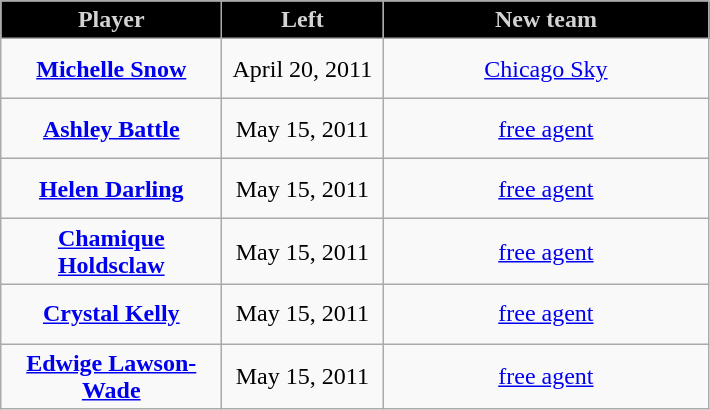<table class="wikitable" style="text-align: center">
<tr align="center"  bgcolor="#dddddd">
<td style="background:#000000;color:#D3D3D3; width:140px"><strong>Player</strong></td>
<td style="background:#000000;color:#D3D3D3; width:100px"><strong>Left</strong></td>
<td style="background:#000000;color:#D3D3D3; width:210px"><strong>New team</strong></td>
</tr>
<tr style="height:40px">
<td><strong><a href='#'>Michelle Snow</a></strong></td>
<td>April 20, 2011</td>
<td><a href='#'>Chicago Sky</a></td>
</tr>
<tr style="height:40px">
<td><strong><a href='#'>Ashley Battle</a></strong></td>
<td>May 15, 2011</td>
<td><a href='#'>free agent</a></td>
</tr>
<tr style="height:40px">
<td><strong><a href='#'>Helen Darling</a></strong></td>
<td>May 15, 2011</td>
<td><a href='#'>free agent</a></td>
</tr>
<tr style="height:40px">
<td><strong><a href='#'>Chamique Holdsclaw</a></strong></td>
<td>May 15, 2011</td>
<td><a href='#'>free agent</a></td>
</tr>
<tr style="height:40px">
<td><strong><a href='#'>Crystal Kelly</a></strong></td>
<td>May 15, 2011</td>
<td><a href='#'>free agent</a></td>
</tr>
<tr style="height:40px">
<td><strong><a href='#'>Edwige Lawson-Wade</a></strong></td>
<td>May 15, 2011</td>
<td><a href='#'>free agent</a></td>
</tr>
</table>
